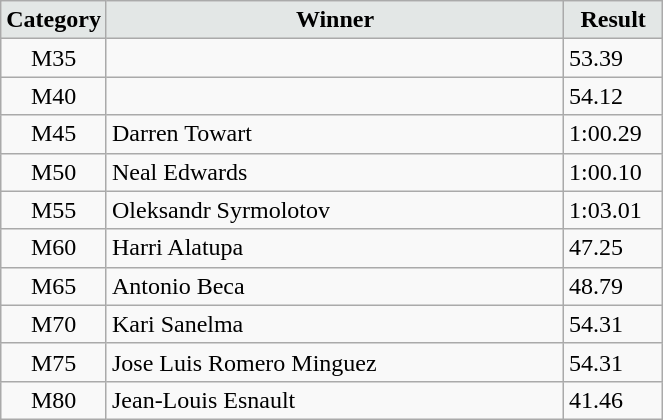<table class="wikitable" width=35%>
<tr>
<td width=15% align="center" bgcolor=#E3E7E6><strong>Category</strong></td>
<td align="center" bgcolor=#E3E7E6> <strong>Winner</strong></td>
<td width=15% align="center" bgcolor=#E3E7E6><strong>Result</strong></td>
</tr>
<tr>
<td align="center">M35</td>
<td> </td>
<td>53.39</td>
</tr>
<tr>
<td align="center">M40</td>
<td> </td>
<td>54.12</td>
</tr>
<tr>
<td align="center">M45</td>
<td> Darren Towart</td>
<td>1:00.29</td>
</tr>
<tr>
<td align="center">M50</td>
<td> Neal Edwards</td>
<td>1:00.10</td>
</tr>
<tr>
<td align="center">M55</td>
<td> Oleksandr Syrmolotov</td>
<td>1:03.01</td>
</tr>
<tr>
<td align="center">M60</td>
<td> Harri Alatupa</td>
<td>47.25</td>
</tr>
<tr>
<td align="center">M65</td>
<td> Antonio Beca</td>
<td>48.79</td>
</tr>
<tr>
<td align="center">M70</td>
<td> Kari Sanelma</td>
<td>54.31</td>
</tr>
<tr>
<td align="center">M75</td>
<td> Jose Luis Romero Minguez</td>
<td>54.31</td>
</tr>
<tr>
<td align="center">M80</td>
<td> Jean-Louis Esnault</td>
<td>41.46</td>
</tr>
</table>
